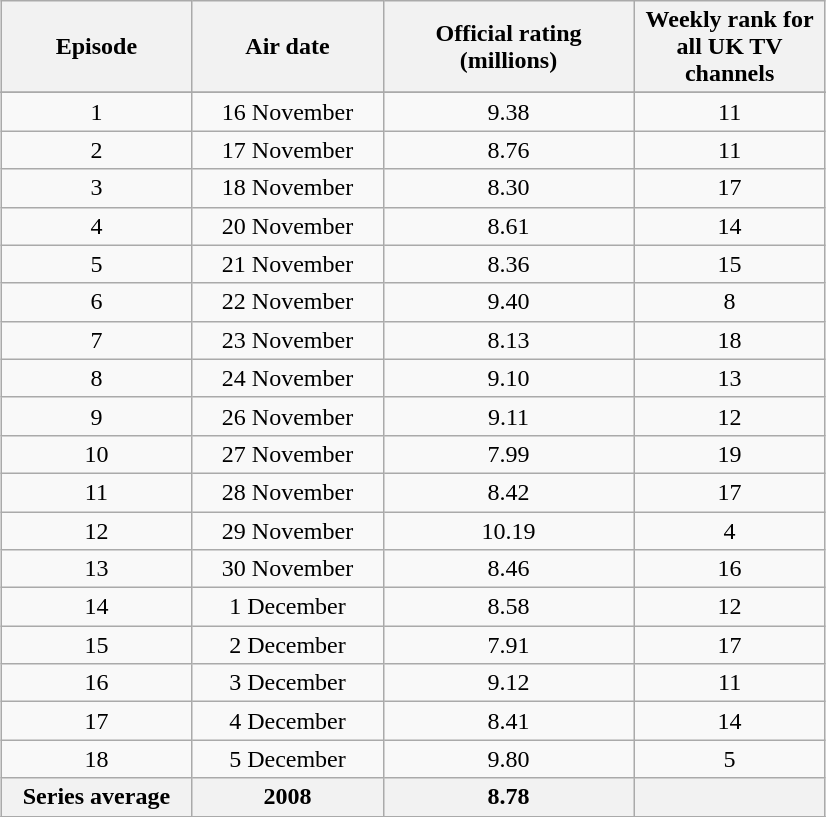<table class="wikitable" style="text-align:center; margin: 1em auto 1em auto">
<tr>
<th scope="col" style="width:120px;">Episode</th>
<th scope="col" style="width:120px;">Air date</th>
<th scope="col" style="width:160px;">Official rating <br> (millions)</th>
<th scope="col" style="width:120px;">Weekly rank for all UK TV channels</th>
</tr>
<tr>
</tr>
<tr>
<td>1</td>
<td>16 November</td>
<td>9.38</td>
<td>11</td>
</tr>
<tr>
<td>2</td>
<td>17 November</td>
<td>8.76</td>
<td>11</td>
</tr>
<tr>
<td>3</td>
<td>18 November</td>
<td>8.30</td>
<td>17</td>
</tr>
<tr>
<td>4</td>
<td>20 November</td>
<td>8.61</td>
<td>14</td>
</tr>
<tr>
<td>5</td>
<td>21 November</td>
<td>8.36</td>
<td>15</td>
</tr>
<tr>
<td>6</td>
<td>22 November</td>
<td>9.40</td>
<td>8</td>
</tr>
<tr>
<td>7</td>
<td>23 November</td>
<td>8.13</td>
<td>18</td>
</tr>
<tr>
<td>8</td>
<td>24 November</td>
<td>9.10</td>
<td>13</td>
</tr>
<tr>
<td>9</td>
<td>26 November</td>
<td>9.11</td>
<td>12</td>
</tr>
<tr>
<td>10</td>
<td>27 November</td>
<td>7.99</td>
<td>19</td>
</tr>
<tr>
<td>11</td>
<td>28 November</td>
<td>8.42</td>
<td>17</td>
</tr>
<tr>
<td>12</td>
<td>29 November</td>
<td>10.19</td>
<td>4</td>
</tr>
<tr>
<td>13</td>
<td>30 November</td>
<td>8.46</td>
<td>16</td>
</tr>
<tr>
<td>14</td>
<td>1 December</td>
<td>8.58</td>
<td>12</td>
</tr>
<tr>
<td>15</td>
<td>2 December</td>
<td>7.91</td>
<td>17</td>
</tr>
<tr>
<td>16</td>
<td>3 December</td>
<td>9.12</td>
<td>11</td>
</tr>
<tr>
<td>17</td>
<td>4 December</td>
<td>8.41</td>
<td>14</td>
</tr>
<tr>
<td>18</td>
<td>5 December</td>
<td>9.80</td>
<td>5</td>
</tr>
<tr>
<th>Series average</th>
<th>2008</th>
<th>8.78</th>
<th></th>
</tr>
<tr>
</tr>
</table>
